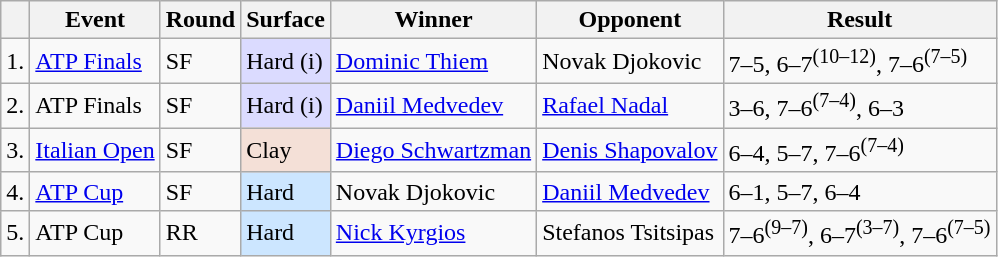<table class=wikitable>
<tr>
<th></th>
<th>Event</th>
<th>Round</th>
<th>Surface</th>
<th>Winner</th>
<th>Opponent</th>
<th>Result</th>
</tr>
<tr>
<td>1.</td>
<td><a href='#'>ATP Finals</a></td>
<td>SF</td>
<td bgcolor=DBDBFF>Hard (i)</td>
<td> <a href='#'>Dominic Thiem</a></td>
<td> Novak Djokovic</td>
<td>7–5, 6–7<sup>(10–12)</sup>, 7–6<sup>(7–5)</sup></td>
</tr>
<tr>
<td>2.</td>
<td>ATP Finals</td>
<td>SF</td>
<td bgcolor=DBDBFF>Hard (i)</td>
<td> <a href='#'>Daniil Medvedev</a></td>
<td> <a href='#'>Rafael Nadal</a></td>
<td>3–6, 7–6<sup>(7–4)</sup>, 6–3</td>
</tr>
<tr>
<td>3.</td>
<td><a href='#'>Italian Open</a></td>
<td>SF</td>
<td bgcolor=F4E0D7>Clay</td>
<td> <a href='#'>Diego Schwartzman</a></td>
<td> <a href='#'>Denis Shapovalov</a></td>
<td>6–4, 5–7, 7–6<sup>(7–4)</sup></td>
</tr>
<tr>
<td>4.</td>
<td><a href='#'>ATP Cup</a></td>
<td>SF</td>
<td bgcolor=CCE6FF>Hard</td>
<td> Novak Djokovic</td>
<td> <a href='#'>Daniil Medvedev</a></td>
<td>6–1, 5–7, 6–4</td>
</tr>
<tr>
<td>5.</td>
<td>ATP Cup</td>
<td>RR</td>
<td bgcolor=CCE6FF>Hard</td>
<td> <a href='#'>Nick Kyrgios</a></td>
<td> Stefanos Tsitsipas</td>
<td>7–6<sup>(9–7)</sup>, 6–7<sup>(3–7)</sup>, 7–6<sup>(7–5)</sup></td>
</tr>
</table>
